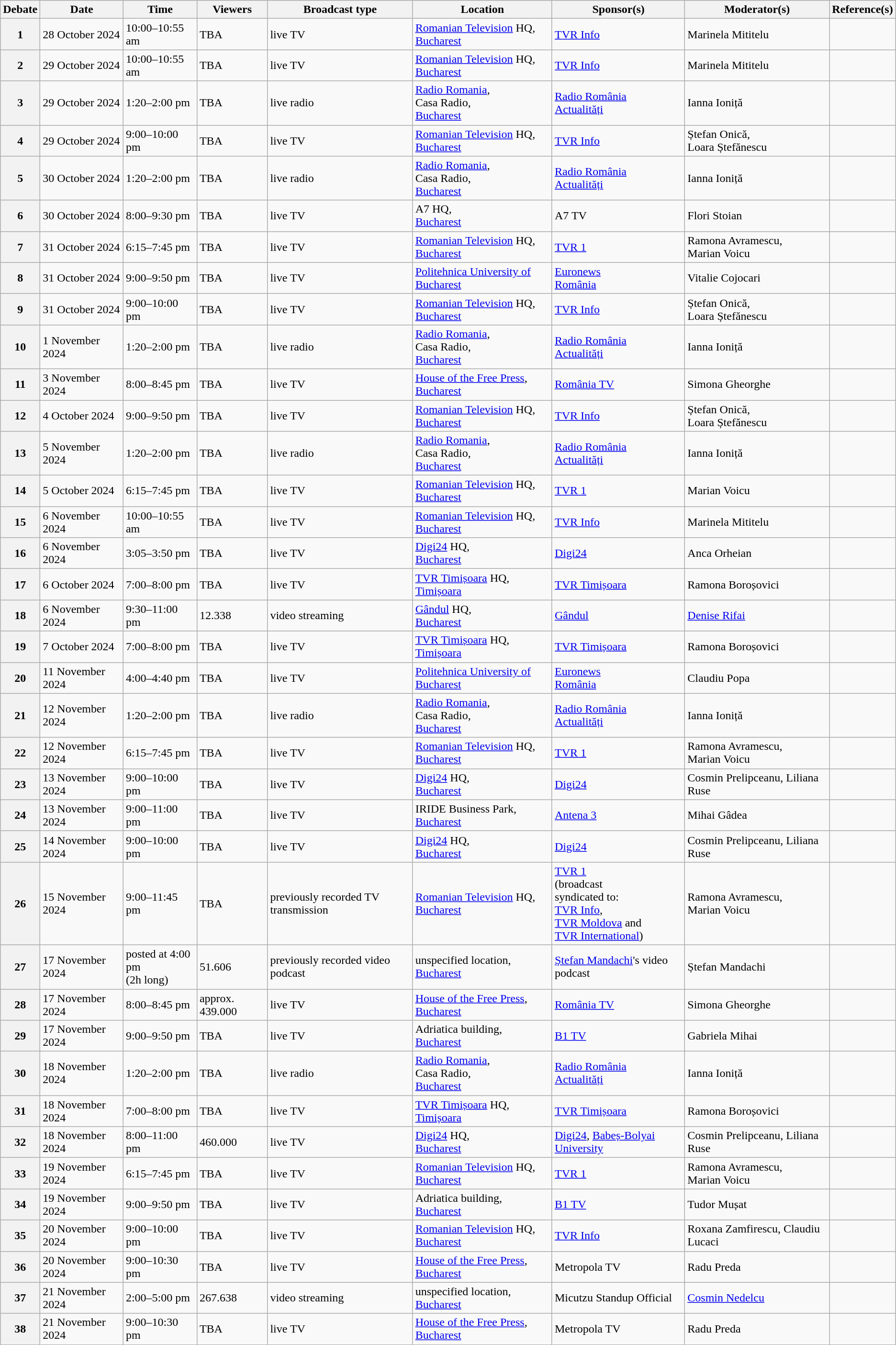<table class="wikitable sortable collapsible collapsed">
<tr>
<th>Debate</th>
<th>Date</th>
<th>Time<br></th>
<th>Viewers</th>
<th>Broadcast type</th>
<th>Location</th>
<th>Sponsor(s)</th>
<th>Moderator(s)</th>
<th>Reference(s)</th>
</tr>
<tr>
<th>1</th>
<td>28 October 2024</td>
<td>10:00–10:55 am</td>
<td>TBA</td>
<td>live TV</td>
<td><a href='#'>Romanian Television</a> HQ,<br><a href='#'>Bucharest</a></td>
<td><a href='#'>TVR Info</a></td>
<td>Marinela Mititelu</td>
<td></td>
</tr>
<tr>
<th>2</th>
<td>29 October 2024</td>
<td>10:00–10:55 am</td>
<td>TBA</td>
<td>live TV</td>
<td><a href='#'>Romanian Television</a> HQ,<br><a href='#'>Bucharest</a></td>
<td><a href='#'>TVR Info</a></td>
<td>Marinela Mititelu</td>
<td><br></td>
</tr>
<tr>
<th>3</th>
<td>29 October 2024</td>
<td>1:20–2:00 pm</td>
<td>TBA</td>
<td>live radio</td>
<td><a href='#'>Radio Romania</a>,<br>Casa Radio,<br><a href='#'>Bucharest</a></td>
<td><a href='#'>Radio România<br>Actualități</a></td>
<td>Ianna Ioniță</td>
<td></td>
</tr>
<tr>
<th>4</th>
<td>29 October 2024</td>
<td>9:00–10:00 pm</td>
<td>TBA</td>
<td>live TV</td>
<td><a href='#'>Romanian Television</a> HQ,<br><a href='#'>Bucharest</a></td>
<td><a href='#'>TVR Info</a></td>
<td>Ștefan Onică,<br>Loara Ștefănescu</td>
<td></td>
</tr>
<tr>
<th>5</th>
<td>30 October 2024</td>
<td>1:20–2:00 pm</td>
<td>TBA</td>
<td>live radio</td>
<td><a href='#'>Radio Romania</a>,<br>Casa Radio,<br><a href='#'>Bucharest</a></td>
<td><a href='#'>Radio România<br>Actualități</a></td>
<td>Ianna Ioniță</td>
<td></td>
</tr>
<tr>
<th>6</th>
<td>30 October 2024</td>
<td>8:00–9:30 pm</td>
<td>TBA</td>
<td>live TV</td>
<td>A7 HQ,<br><a href='#'>Bucharest</a></td>
<td>A7 TV</td>
<td>Flori Stoian</td>
<td></td>
</tr>
<tr>
<th>7</th>
<td>31 October 2024</td>
<td>6:15–7:45 pm</td>
<td>TBA</td>
<td>live TV</td>
<td><a href='#'>Romanian Television</a> HQ,<br><a href='#'>Bucharest</a></td>
<td><a href='#'>TVR 1</a></td>
<td>Ramona Avramescu,<br>Marian Voicu</td>
<td></td>
</tr>
<tr>
<th>8</th>
<td>31 October 2024</td>
<td>9:00–9:50 pm</td>
<td>TBA</td>
<td>live TV</td>
<td><a href='#'>Politehnica University of Bucharest</a></td>
<td><a href='#'>Euronews<br>România</a></td>
<td>Vitalie Cojocari</td>
<td><br></td>
</tr>
<tr>
<th>9</th>
<td>31 October 2024</td>
<td>9:00–10:00 pm</td>
<td>TBA</td>
<td>live TV</td>
<td><a href='#'>Romanian Television</a> HQ,<br><a href='#'>Bucharest</a></td>
<td><a href='#'>TVR Info</a></td>
<td>Ștefan Onică,<br>Loara Ștefănescu</td>
<td></td>
</tr>
<tr>
<th>10</th>
<td>1 November 2024</td>
<td>1:20–2:00 pm</td>
<td>TBA</td>
<td>live radio</td>
<td><a href='#'>Radio Romania</a>,<br>Casa Radio,<br><a href='#'>Bucharest</a></td>
<td><a href='#'>Radio România<br>Actualități</a></td>
<td>Ianna Ioniță</td>
<td></td>
</tr>
<tr>
<th>11</th>
<td>3 November 2024</td>
<td>8:00–8:45 pm</td>
<td>TBA</td>
<td>live TV</td>
<td><a href='#'>House of the Free Press</a>,<br><a href='#'>Bucharest</a></td>
<td><a href='#'>România TV</a></td>
<td>Simona Gheorghe</td>
<td></td>
</tr>
<tr>
<th>12</th>
<td>4 October 2024</td>
<td>9:00–9:50 pm</td>
<td>TBA</td>
<td>live TV</td>
<td><a href='#'>Romanian Television</a> HQ,<br><a href='#'>Bucharest</a></td>
<td><a href='#'>TVR Info</a></td>
<td>Ștefan Onică,<br>Loara Ștefănescu</td>
<td></td>
</tr>
<tr>
<th>13</th>
<td>5 November 2024</td>
<td>1:20–2:00 pm</td>
<td>TBA</td>
<td>live radio</td>
<td><a href='#'>Radio Romania</a>,<br>Casa Radio,<br><a href='#'>Bucharest</a></td>
<td><a href='#'>Radio România<br>Actualități</a></td>
<td>Ianna Ioniță</td>
<td></td>
</tr>
<tr>
<th>14</th>
<td>5 October 2024</td>
<td>6:15–7:45 pm</td>
<td>TBA</td>
<td>live TV</td>
<td><a href='#'>Romanian Television</a> HQ,<br><a href='#'>Bucharest</a></td>
<td><a href='#'>TVR 1</a></td>
<td>Marian Voicu</td>
<td></td>
</tr>
<tr>
<th>15</th>
<td>6 November 2024</td>
<td>10:00–10:55 am</td>
<td>TBA</td>
<td>live TV</td>
<td><a href='#'>Romanian Television</a> HQ,<br><a href='#'>Bucharest</a></td>
<td><a href='#'>TVR Info</a></td>
<td>Marinela Mititelu</td>
<td></td>
</tr>
<tr>
<th>16</th>
<td>6 November 2024</td>
<td>3:05–3:50 pm</td>
<td>TBA</td>
<td>live TV</td>
<td><a href='#'>Digi24</a> HQ,<br><a href='#'>Bucharest</a></td>
<td><a href='#'>Digi24</a></td>
<td>Anca Orheian</td>
<td></td>
</tr>
<tr>
<th>17</th>
<td>6 October 2024</td>
<td>7:00–8:00 pm</td>
<td>TBA</td>
<td>live TV</td>
<td><a href='#'>TVR Timișoara</a> HQ,<br><a href='#'>Timișoara</a></td>
<td><a href='#'>TVR Timișoara</a></td>
<td>Ramona Boroșovici</td>
<td></td>
</tr>
<tr>
<th>18</th>
<td>6 November 2024</td>
<td>9:30–11:00 pm</td>
<td>12.338</td>
<td>video streaming</td>
<td><a href='#'>Gândul</a> HQ,<br><a href='#'>Bucharest</a></td>
<td><a href='#'>Gândul</a></td>
<td><a href='#'>Denise Rifai</a></td>
<td></td>
</tr>
<tr>
<th>19</th>
<td>7 October 2024</td>
<td>7:00–8:00 pm</td>
<td>TBA</td>
<td>live TV</td>
<td><a href='#'>TVR Timișoara</a> HQ,<br><a href='#'>Timișoara</a></td>
<td><a href='#'>TVR Timișoara</a></td>
<td>Ramona Boroșovici</td>
<td></td>
</tr>
<tr>
<th>20</th>
<td>11 November 2024</td>
<td>4:00–4:40 pm</td>
<td>TBA</td>
<td>live TV</td>
<td><a href='#'>Politehnica University of Bucharest</a></td>
<td><a href='#'>Euronews<br>România</a></td>
<td>Claudiu Popa</td>
<td></td>
</tr>
<tr>
<th>21</th>
<td>12 November 2024</td>
<td>1:20–2:00 pm</td>
<td>TBA</td>
<td>live radio</td>
<td><a href='#'>Radio Romania</a>,<br>Casa Radio,<br><a href='#'>Bucharest</a></td>
<td><a href='#'>Radio România<br>Actualități</a></td>
<td>Ianna Ioniță</td>
<td></td>
</tr>
<tr>
<th>22</th>
<td>12 November 2024</td>
<td>6:15–7:45 pm</td>
<td>TBA</td>
<td>live TV</td>
<td><a href='#'>Romanian Television</a> HQ,<br><a href='#'>Bucharest</a></td>
<td><a href='#'>TVR 1</a></td>
<td>Ramona Avramescu,<br>Marian Voicu</td>
<td></td>
</tr>
<tr>
<th>23</th>
<td>13 November 2024</td>
<td>9:00–10:00 pm</td>
<td>TBA</td>
<td>live TV</td>
<td><a href='#'>Digi24</a> HQ,<br><a href='#'>Bucharest</a></td>
<td><a href='#'>Digi24</a></td>
<td>Cosmin Prelipceanu, Liliana Ruse</td>
<td></td>
</tr>
<tr>
<th>24</th>
<td>13 November 2024</td>
<td>9:00–11:00 pm</td>
<td>TBA</td>
<td>live TV</td>
<td>IRIDE Business Park,<br><a href='#'>Bucharest</a></td>
<td><a href='#'>Antena 3</a></td>
<td>Mihai Gâdea</td>
<td><br></td>
</tr>
<tr>
<th>25</th>
<td>14 November 2024</td>
<td>9:00–10:00 pm</td>
<td>TBA</td>
<td>live TV</td>
<td><a href='#'>Digi24</a> HQ,<br><a href='#'>Bucharest</a></td>
<td><a href='#'>Digi24</a></td>
<td>Cosmin Prelipceanu, Liliana Ruse</td>
<td></td>
</tr>
<tr>
<th>26</th>
<td>15 November 2024</td>
<td>9:00–11:45 pm</td>
<td>TBA</td>
<td>previously recorded TV transmission</td>
<td><a href='#'>Romanian Television</a> HQ,<br><a href='#'>Bucharest</a></td>
<td><a href='#'>TVR 1</a><br>(broadcast<br>syndicated to:<br><a href='#'>TVR Info</a>,<br><a href='#'>TVR Moldova</a> and<br><a href='#'>TVR International</a>)</td>
<td>Ramona Avramescu,<br>Marian Voicu</td>
<td><br><br></td>
</tr>
<tr>
<th>27</th>
<td>17 November 2024</td>
<td>posted at 4:00 pm<br>(2h long)</td>
<td>51.606</td>
<td>previously recorded video podcast</td>
<td>unspecified location,<br><a href='#'>Bucharest</a></td>
<td><a href='#'>Ștefan Mandachi</a>'s video podcast</td>
<td>Ștefan Mandachi</td>
<td></td>
</tr>
<tr>
<th>28</th>
<td>17 November 2024</td>
<td>8:00–8:45 pm</td>
<td>approx. 439.000</td>
<td>live TV</td>
<td><a href='#'>House of the Free Press</a>,<br><a href='#'>Bucharest</a></td>
<td><a href='#'>România TV</a></td>
<td>Simona Gheorghe</td>
<td><br></td>
</tr>
<tr>
<th>29</th>
<td>17 November 2024</td>
<td>9:00–9:50 pm</td>
<td>TBA</td>
<td>live TV</td>
<td>Adriatica building,<br><a href='#'>Bucharest</a></td>
<td><a href='#'>B1 TV</a></td>
<td>Gabriela Mihai</td>
<td></td>
</tr>
<tr>
<th>30</th>
<td>18 November 2024</td>
<td>1:20–2:00 pm</td>
<td>TBA</td>
<td>live radio</td>
<td><a href='#'>Radio Romania</a>,<br>Casa Radio,<br><a href='#'>Bucharest</a></td>
<td><a href='#'>Radio România<br>Actualități</a></td>
<td>Ianna Ioniță</td>
<td><br></td>
</tr>
<tr>
<th>31</th>
<td>18 November 2024</td>
<td>7:00–8:00 pm</td>
<td>TBA</td>
<td>live TV</td>
<td><a href='#'>TVR Timișoara</a> HQ,<br><a href='#'>Timișoara</a></td>
<td><a href='#'>TVR Timișoara</a></td>
<td>Ramona Boroșovici</td>
<td></td>
</tr>
<tr>
<th>32</th>
<td>18 November 2024</td>
<td>8:00–11:00 pm</td>
<td>460.000</td>
<td>live TV</td>
<td><a href='#'>Digi24</a> HQ,<br><a href='#'>Bucharest</a></td>
<td><a href='#'>Digi24</a>, <a href='#'>Babeș-Bolyai University</a></td>
<td>Cosmin Prelipceanu, Liliana Ruse</td>
<td><br><br></td>
</tr>
<tr>
<th>33</th>
<td>19 November 2024</td>
<td>6:15–7:45 pm</td>
<td>TBA</td>
<td>live TV</td>
<td><a href='#'>Romanian Television</a> HQ,<br><a href='#'>Bucharest</a></td>
<td><a href='#'>TVR 1</a></td>
<td>Ramona Avramescu,<br>Marian Voicu</td>
<td></td>
</tr>
<tr>
<th>34</th>
<td>19 November 2024</td>
<td>9:00–9:50 pm</td>
<td>TBA</td>
<td>live TV</td>
<td>Adriatica building,<br><a href='#'>Bucharest</a></td>
<td><a href='#'>B1 TV</a></td>
<td>Tudor Mușat</td>
<td></td>
</tr>
<tr>
<th>35</th>
<td>20 November 2024</td>
<td>9:00–10:00 pm</td>
<td>TBA</td>
<td>live TV</td>
<td><a href='#'>Romanian Television</a> HQ,<br><a href='#'>Bucharest</a></td>
<td><a href='#'>TVR Info</a></td>
<td>Roxana Zamfirescu, Claudiu Lucaci</td>
<td></td>
</tr>
<tr>
<th>36</th>
<td>20 November 2024</td>
<td>9:00–10:30 pm</td>
<td>TBA</td>
<td>live TV</td>
<td><a href='#'>House of the Free Press</a>,<br><a href='#'>Bucharest</a></td>
<td>Metropola TV</td>
<td>Radu Preda</td>
<td></td>
</tr>
<tr>
<th>37</th>
<td>21 November 2024</td>
<td>2:00–5:00 pm</td>
<td>267.638</td>
<td>video streaming</td>
<td>unspecified location,<br><a href='#'>Bucharest</a></td>
<td>Micutzu Standup Official</td>
<td><a href='#'>Cosmin Nedelcu</a></td>
<td></td>
</tr>
<tr>
<th>38</th>
<td>21 November 2024</td>
<td>9:00–10:30 pm</td>
<td>TBA</td>
<td>live TV</td>
<td><a href='#'>House of the Free Press</a>,<br><a href='#'>Bucharest</a></td>
<td>Metropola TV</td>
<td>Radu Preda</td>
<td></td>
</tr>
</table>
